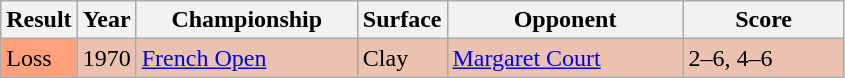<table class='sortable wikitable'>
<tr>
<th style="width:40px">Result</th>
<th style="width:30px">Year</th>
<th style="width:140px">Championship</th>
<th style="width:50px">Surface</th>
<th style="width:150px">Opponent</th>
<th style="width:100px" class="unsortable">Score</th>
</tr>
<tr style="background:#ebc2af;">
<td style="background:#ffa07a;">Loss</td>
<td>1970</td>
<td><a href='#'>French Open</a></td>
<td>Clay</td>
<td> <a href='#'>Margaret Court</a></td>
<td>2–6, 4–6</td>
</tr>
</table>
